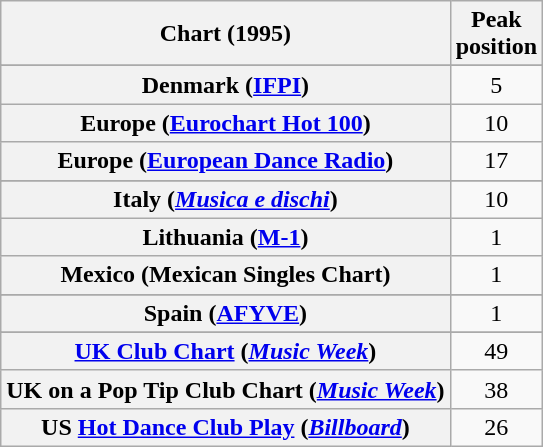<table class="wikitable sortable plainrowheaders" style="text-align:center;">
<tr>
<th scope="col">Chart (1995)</th>
<th scope="col">Peak<br>position</th>
</tr>
<tr>
</tr>
<tr>
</tr>
<tr>
</tr>
<tr>
</tr>
<tr>
<th scope="row">Denmark (<a href='#'>IFPI</a>)</th>
<td align="center">5</td>
</tr>
<tr>
<th scope="row">Europe (<a href='#'>Eurochart Hot 100</a>)</th>
<td align="center">10</td>
</tr>
<tr>
<th scope="row">Europe (<a href='#'>European Dance Radio</a>)</th>
<td align="center">17</td>
</tr>
<tr>
</tr>
<tr>
</tr>
<tr>
<th scope="row">Italy (<em><a href='#'>Musica e dischi</a></em>)</th>
<td align="center">10</td>
</tr>
<tr>
<th scope="row">Lithuania (<a href='#'>M-1</a>)</th>
<td align="center">1</td>
</tr>
<tr>
<th scope="row">Mexico (Mexican Singles Chart)</th>
<td align="center">1</td>
</tr>
<tr>
</tr>
<tr>
</tr>
<tr>
</tr>
<tr>
<th scope="row">Spain (<a href='#'>AFYVE</a>)</th>
<td align="center">1</td>
</tr>
<tr>
</tr>
<tr>
</tr>
<tr>
</tr>
<tr>
</tr>
<tr>
<th scope="row"><a href='#'>UK Club Chart</a> (<em><a href='#'>Music Week</a></em>)</th>
<td align="center">49</td>
</tr>
<tr>
<th scope="row">UK on a Pop Tip Club Chart (<em><a href='#'>Music Week</a></em>)</th>
<td align="center">38</td>
</tr>
<tr>
<th scope="row">US <a href='#'>Hot Dance Club Play</a> (<em><a href='#'>Billboard</a></em>)</th>
<td align="center">26</td>
</tr>
</table>
